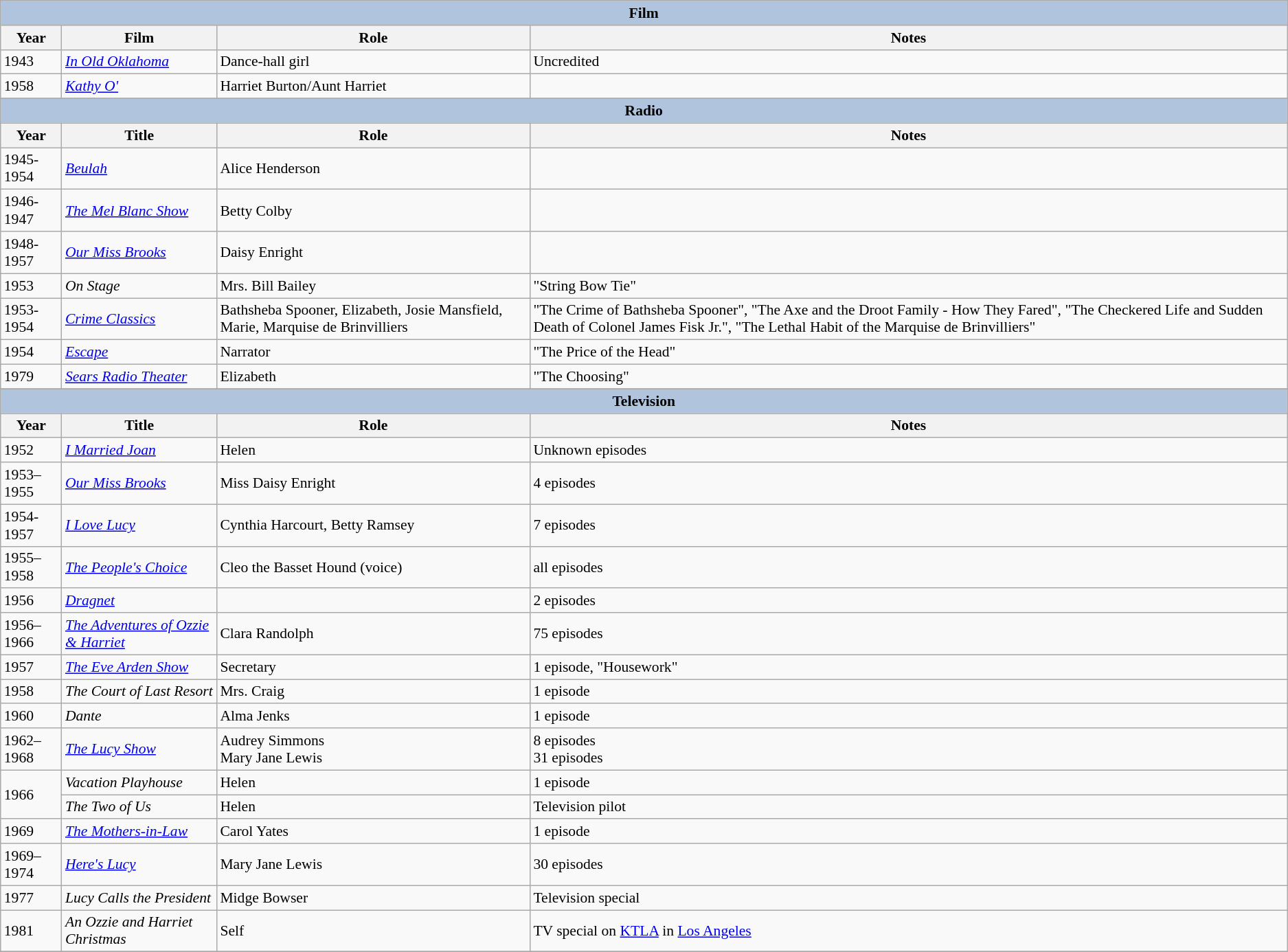<table class="wikitable" style="font-size: 90%;">
<tr>
<th colspan="4" style="background: LightSteelBlue;">Film</th>
</tr>
<tr>
<th>Year</th>
<th>Film</th>
<th>Role</th>
<th>Notes</th>
</tr>
<tr>
<td>1943</td>
<td><em><a href='#'>In Old Oklahoma</a></em></td>
<td>Dance-hall girl</td>
<td>Uncredited</td>
</tr>
<tr>
<td>1958</td>
<td><em><a href='#'>Kathy O'</a></em></td>
<td>Harriet Burton/Aunt Harriet</td>
<td></td>
</tr>
<tr>
</tr>
<tr>
<th colspan="4" style="background: LightSteelBlue;">Radio</th>
</tr>
<tr>
<th>Year</th>
<th>Title</th>
<th>Role</th>
<th>Notes</th>
</tr>
<tr>
<td>1945-1954</td>
<td><em><a href='#'>Beulah</a></em></td>
<td>Alice Henderson</td>
<td></td>
</tr>
<tr>
<td>1946-1947</td>
<td><em><a href='#'>The Mel Blanc Show</a></em></td>
<td>Betty Colby</td>
<td></td>
</tr>
<tr>
<td>1948-1957</td>
<td><em><a href='#'>Our Miss Brooks</a></em></td>
<td>Daisy Enright</td>
<td></td>
</tr>
<tr>
<td>1953</td>
<td><em>On Stage</em></td>
<td>Mrs. Bill Bailey</td>
<td>"String Bow Tie"</td>
</tr>
<tr>
<td>1953-1954</td>
<td><em><a href='#'>Crime Classics</a></em></td>
<td>Bathsheba Spooner, Elizabeth, Josie Mansfield, Marie, Marquise de Brinvilliers</td>
<td>"The Crime of Bathsheba Spooner", "The Axe and the Droot Family - How They Fared", "The Checkered Life and Sudden Death of Colonel James Fisk Jr.", "The Lethal Habit of the Marquise de Brinvilliers"</td>
</tr>
<tr>
<td>1954</td>
<td><em><a href='#'>Escape</a></em></td>
<td>Narrator</td>
<td>"The Price of the Head"</td>
</tr>
<tr>
<td>1979</td>
<td><em><a href='#'>Sears Radio Theater</a></em></td>
<td>Elizabeth</td>
<td>"The Choosing"</td>
</tr>
<tr>
</tr>
<tr>
<th colspan="4" style="background: LightSteelBlue;">Television</th>
</tr>
<tr>
<th>Year</th>
<th>Title</th>
<th>Role</th>
<th>Notes</th>
</tr>
<tr>
<td>1952</td>
<td><em><a href='#'>I Married Joan</a></em></td>
<td>Helen</td>
<td>Unknown episodes</td>
</tr>
<tr>
<td>1953–1955</td>
<td><em><a href='#'>Our Miss Brooks</a></em></td>
<td>Miss Daisy Enright</td>
<td>4 episodes</td>
</tr>
<tr>
<td>1954-1957</td>
<td><em><a href='#'>I Love Lucy</a></em></td>
<td>Cynthia Harcourt, Betty Ramsey</td>
<td>7 episodes</td>
</tr>
<tr>
<td>1955–1958</td>
<td><em><a href='#'>The People's Choice</a></em></td>
<td>Cleo the Basset Hound (voice)</td>
<td>all episodes</td>
</tr>
<tr>
<td>1956</td>
<td><em><a href='#'>Dragnet</a></em></td>
<td></td>
<td>2 episodes</td>
</tr>
<tr>
<td>1956–1966</td>
<td><em><a href='#'>The Adventures of Ozzie & Harriet</a></em></td>
<td>Clara Randolph</td>
<td>75 episodes</td>
</tr>
<tr>
<td>1957</td>
<td><em><a href='#'>The Eve Arden Show</a></em></td>
<td>Secretary</td>
<td>1 episode, "Housework"</td>
</tr>
<tr>
<td>1958</td>
<td><em>The Court of Last Resort</em></td>
<td>Mrs. Craig</td>
<td>1 episode</td>
</tr>
<tr>
<td>1960</td>
<td><em>Dante</em></td>
<td>Alma Jenks</td>
<td>1 episode</td>
</tr>
<tr>
<td>1962–1968</td>
<td><em><a href='#'>The Lucy Show</a></em></td>
<td>Audrey Simmons <br>Mary Jane Lewis </td>
<td>8 episodes <br>31 episodes </td>
</tr>
<tr>
<td rowspan=2>1966</td>
<td><em>Vacation Playhouse</em></td>
<td>Helen</td>
<td>1 episode</td>
</tr>
<tr>
<td><em>The Two of Us</em></td>
<td>Helen</td>
<td>Television pilot</td>
</tr>
<tr>
<td>1969</td>
<td><em><a href='#'>The Mothers-in-Law</a></em></td>
<td>Carol Yates</td>
<td>1 episode</td>
</tr>
<tr>
<td>1969–1974</td>
<td><em><a href='#'>Here's Lucy</a></em></td>
<td>Mary Jane Lewis</td>
<td>30 episodes</td>
</tr>
<tr>
<td>1977</td>
<td><em>Lucy Calls the President</em></td>
<td>Midge Bowser</td>
<td>Television special</td>
</tr>
<tr>
<td>1981</td>
<td><em>An Ozzie and Harriet Christmas</em></td>
<td>Self</td>
<td>TV special on <a href='#'>KTLA</a> in <a href='#'>Los Angeles</a></td>
</tr>
<tr>
</tr>
</table>
